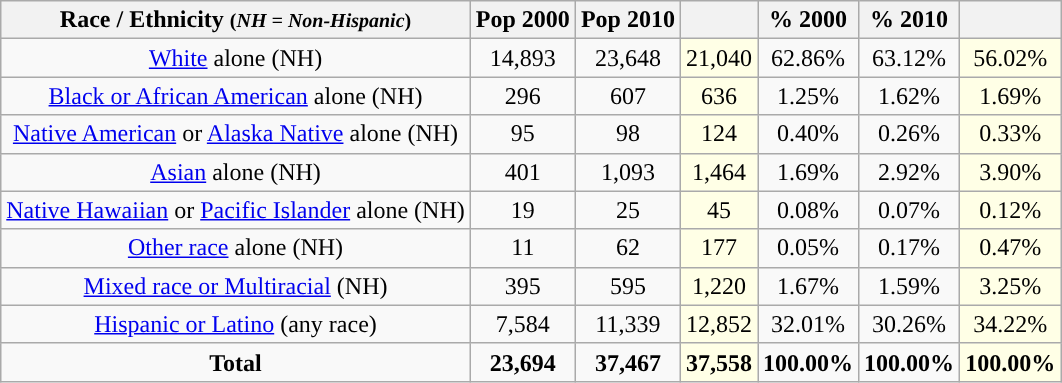<table class="wikitable" style="text-align:center;">
<tr>
<th>Race / Ethnicity <small>(<em>NH = Non-Hispanic</em>)</small></th>
<th>Pop 2000</th>
<th>Pop 2010</th>
<th></th>
<th>% 2000</th>
<th>% 2010</th>
<th></th>
</tr>
<tr>
<td><a href='#'>White</a> alone (NH)</td>
<td>14,893</td>
<td>23,648</td>
<td style='background: #ffffe6;'>21,040</td>
<td>62.86%</td>
<td>63.12%</td>
<td style='background: #ffffe6;'>56.02%</td>
</tr>
<tr>
<td><a href='#'>Black or African American</a> alone (NH)</td>
<td>296</td>
<td>607</td>
<td style='background: #ffffe6;'>636</td>
<td>1.25%</td>
<td>1.62%</td>
<td style='background: #ffffe6;'>1.69%</td>
</tr>
<tr>
<td><a href='#'>Native American</a> or <a href='#'>Alaska Native</a> alone (NH)</td>
<td>95</td>
<td>98</td>
<td style='background: #ffffe6;'>124</td>
<td>0.40%</td>
<td>0.26%</td>
<td style='background: #ffffe6;'>0.33%</td>
</tr>
<tr>
<td><a href='#'>Asian</a> alone (NH)</td>
<td>401</td>
<td>1,093</td>
<td style='background: #ffffe6;'>1,464</td>
<td>1.69%</td>
<td>2.92%</td>
<td style='background: #ffffe6;'>3.90%</td>
</tr>
<tr>
<td><a href='#'>Native Hawaiian</a> or <a href='#'>Pacific Islander</a> alone (NH)</td>
<td>19</td>
<td>25</td>
<td style='background: #ffffe6;'>45</td>
<td>0.08%</td>
<td>0.07%</td>
<td style='background: #ffffe6;'>0.12%</td>
</tr>
<tr>
<td><a href='#'>Other race</a> alone (NH)</td>
<td>11</td>
<td>62</td>
<td style='background: #ffffe6;'>177</td>
<td>0.05%</td>
<td>0.17%</td>
<td style='background: #ffffe6;'>0.47%</td>
</tr>
<tr>
<td><a href='#'>Mixed race or Multiracial</a> (NH)</td>
<td>395</td>
<td>595</td>
<td style='background: #ffffe6;'>1,220</td>
<td>1.67%</td>
<td>1.59%</td>
<td style='background: #ffffe6;'>3.25%</td>
</tr>
<tr>
<td><a href='#'>Hispanic or Latino</a> (any race)</td>
<td>7,584</td>
<td>11,339</td>
<td style='background: #ffffe6;'>12,852</td>
<td>32.01%</td>
<td>30.26%</td>
<td style='background: #ffffe6;'>34.22%</td>
</tr>
<tr>
<td><strong>Total</strong></td>
<td><strong>23,694</strong></td>
<td><strong>37,467</strong></td>
<td style='background: #ffffe6;'><strong>37,558</strong></td>
<td><strong>100.00%</strong></td>
<td><strong>100.00%</strong></td>
<td style='background: #ffffe6;'><strong>100.00%</strong></td>
</tr>
</table>
